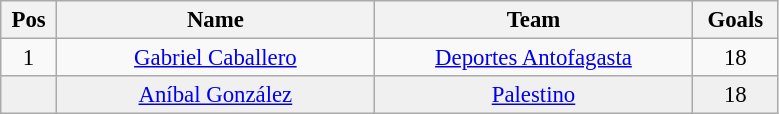<table class="wikitable" style="font-size:95%; text-align:center;">
<tr>
<th width="30">Pos</th>
<th width="205">Name</th>
<th width="205">Team</th>
<th width="50">Goals</th>
</tr>
<tr>
<td>1</td>
<td> <a href='#'>Gabriel Caballero</a></td>
<td><a href='#'>Deportes Antofagasta</a></td>
<td>18</td>
</tr>
<tr bgcolor="#F0F0F0">
<td></td>
<td> <a href='#'>Aníbal González</a></td>
<td><a href='#'>Palestino</a></td>
<td>18</td>
</tr>
</table>
